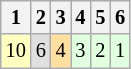<table class="wikitable" style="font-size: 85%;">
<tr>
<th>1</th>
<th>2</th>
<th>3</th>
<th>4</th>
<th>5</th>
<th>6</th>
</tr>
<tr align="center">
<td style="background:#FFFFBF;">10</td>
<td style="background:#DFDFDF;">6</td>
<td style="background:#FFDF9F;">4</td>
<td style="background:#DFFFDF;">3</td>
<td style="background:#DFFFDF;">2</td>
<td style="background:#DFFFDF;">1</td>
</tr>
</table>
